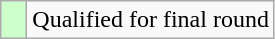<table class="wikitable">
<tr>
<td style="width:10px; background:#cfc"></td>
<td>Qualified for final round</td>
</tr>
</table>
